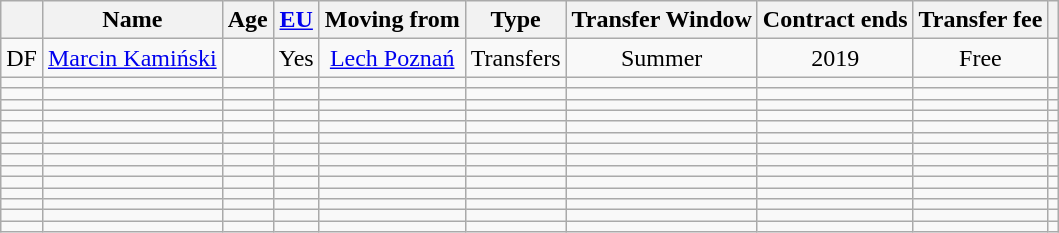<table class="wikitable" Style="text-align: center">
<tr>
<th></th>
<th>Name</th>
<th>Age</th>
<th><a href='#'>EU</a></th>
<th>Moving from</th>
<th>Type</th>
<th>Transfer Window</th>
<th>Contract ends</th>
<th>Transfer fee</th>
<th></th>
</tr>
<tr>
<td>DF</td>
<td><a href='#'>Marcin Kamiński</a></td>
<td></td>
<td>Yes</td>
<td><a href='#'>Lech Poznań</a></td>
<td>Transfers</td>
<td>Summer</td>
<td>2019</td>
<td>Free</td>
<td></td>
</tr>
<tr>
<td></td>
<td></td>
<td></td>
<td></td>
<td></td>
<td></td>
<td></td>
<td></td>
<td></td>
<td></td>
</tr>
<tr>
<td></td>
<td></td>
<td></td>
<td></td>
<td></td>
<td></td>
<td></td>
<td></td>
<td></td>
<td></td>
</tr>
<tr>
<td></td>
<td></td>
<td></td>
<td></td>
<td></td>
<td></td>
<td></td>
<td></td>
<td></td>
<td></td>
</tr>
<tr>
<td></td>
<td></td>
<td></td>
<td></td>
<td></td>
<td></td>
<td></td>
<td></td>
<td></td>
<td></td>
</tr>
<tr>
<td></td>
<td></td>
<td></td>
<td></td>
<td></td>
<td></td>
<td></td>
<td></td>
<td></td>
<td></td>
</tr>
<tr>
<td></td>
<td></td>
<td></td>
<td></td>
<td></td>
<td></td>
<td></td>
<td></td>
<td></td>
<td></td>
</tr>
<tr>
<td></td>
<td></td>
<td></td>
<td></td>
<td></td>
<td></td>
<td></td>
<td></td>
<td></td>
<td></td>
</tr>
<tr>
<td></td>
<td></td>
<td></td>
<td></td>
<td></td>
<td></td>
<td></td>
<td></td>
<td></td>
<td></td>
</tr>
<tr>
<td></td>
<td></td>
<td></td>
<td></td>
<td></td>
<td></td>
<td></td>
<td></td>
<td></td>
<td></td>
</tr>
<tr>
<td></td>
<td></td>
<td></td>
<td></td>
<td></td>
<td></td>
<td></td>
<td></td>
<td></td>
<td></td>
</tr>
<tr>
<td></td>
<td></td>
<td></td>
<td></td>
<td></td>
<td></td>
<td></td>
<td></td>
<td></td>
<td></td>
</tr>
<tr>
<td></td>
<td></td>
<td></td>
<td></td>
<td></td>
<td></td>
<td></td>
<td></td>
<td></td>
<td></td>
</tr>
<tr>
<td></td>
<td></td>
<td></td>
<td></td>
<td></td>
<td></td>
<td></td>
<td></td>
<td></td>
<td></td>
</tr>
<tr>
<td></td>
<td></td>
<td></td>
<td></td>
<td></td>
<td></td>
<td></td>
<td></td>
<td></td>
<td></td>
</tr>
</table>
